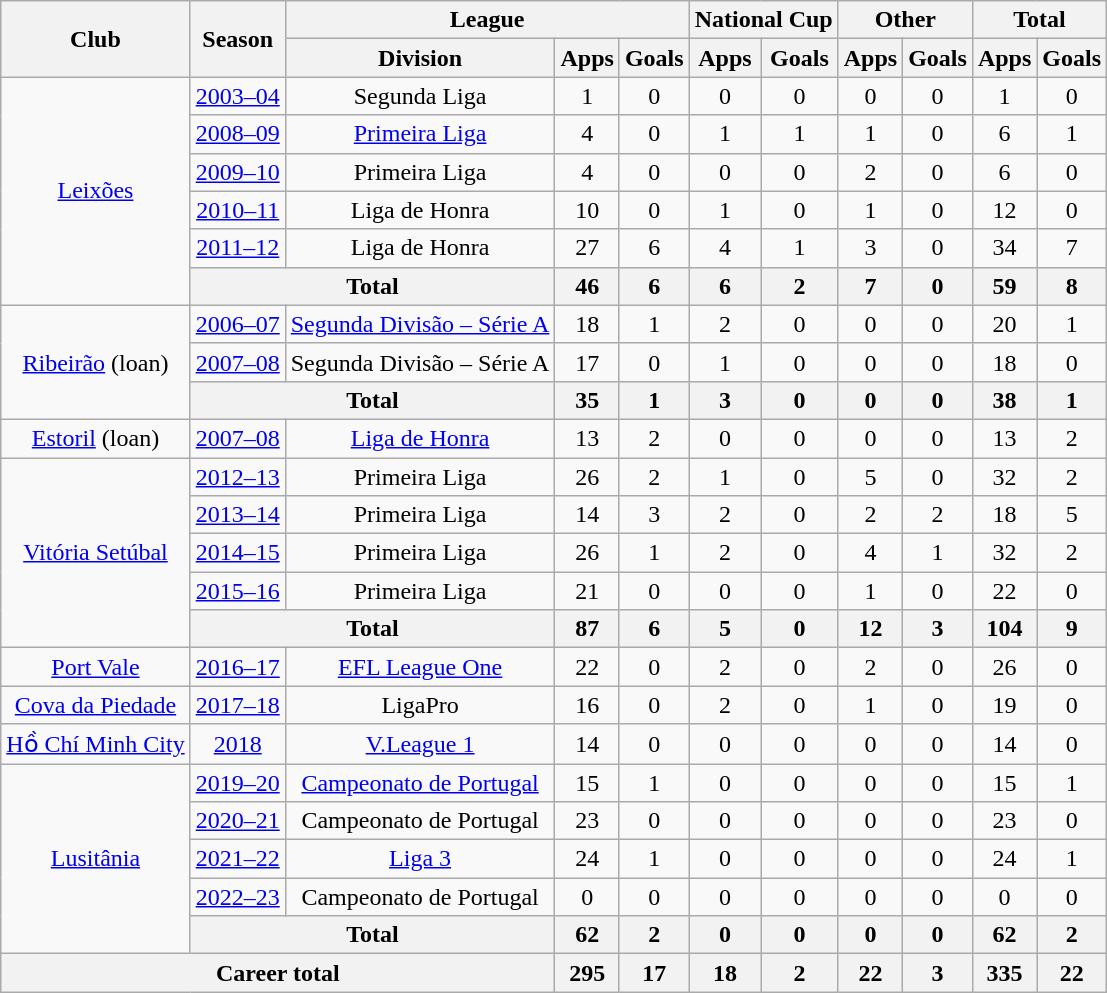<table class="wikitable" style="text-align:center">
<tr>
<th rowspan="2">Club</th>
<th rowspan="2">Season</th>
<th colspan="3">League</th>
<th colspan="2">National Cup</th>
<th colspan="2">Other</th>
<th colspan="2">Total</th>
</tr>
<tr>
<th>Division</th>
<th>Apps</th>
<th>Goals</th>
<th>Apps</th>
<th>Goals</th>
<th>Apps</th>
<th>Goals</th>
<th>Apps</th>
<th>Goals</th>
</tr>
<tr>
<td rowspan="6"><a href='#'>Leixões</a></td>
<td><a href='#'>2003–04</a></td>
<td>Segunda Liga</td>
<td>1</td>
<td>0</td>
<td>0</td>
<td>0</td>
<td>0</td>
<td>0</td>
<td>1</td>
<td>0</td>
</tr>
<tr>
<td><a href='#'>2008–09</a></td>
<td><a href='#'>Primeira Liga</a></td>
<td>4</td>
<td>0</td>
<td>1</td>
<td>1</td>
<td>1</td>
<td>0</td>
<td>6</td>
<td>1</td>
</tr>
<tr>
<td><a href='#'>2009–10</a></td>
<td>Primeira Liga</td>
<td>4</td>
<td>0</td>
<td>0</td>
<td>0</td>
<td>2</td>
<td>0</td>
<td>6</td>
<td>0</td>
</tr>
<tr>
<td><a href='#'>2010–11</a></td>
<td>Liga de Honra</td>
<td>10</td>
<td>0</td>
<td>1</td>
<td>0</td>
<td>1</td>
<td>0</td>
<td>12</td>
<td>0</td>
</tr>
<tr>
<td><a href='#'>2011–12</a></td>
<td>Liga de Honra</td>
<td>27</td>
<td>6</td>
<td>4</td>
<td>1</td>
<td>3</td>
<td>0</td>
<td>34</td>
<td>7</td>
</tr>
<tr>
<th colspan="2">Total</th>
<th>46</th>
<th>6</th>
<th>6</th>
<th>2</th>
<th>7</th>
<th>0</th>
<th>59</th>
<th>8</th>
</tr>
<tr>
<td rowspan="3"><a href='#'>Ribeirão</a> (loan)</td>
<td><a href='#'>2006–07</a></td>
<td><a href='#'>Segunda Divisão – Série A</a></td>
<td>18</td>
<td>1</td>
<td>2</td>
<td>0</td>
<td>0</td>
<td>0</td>
<td>20</td>
<td>1</td>
</tr>
<tr>
<td><a href='#'>2007–08</a></td>
<td>Segunda Divisão – Série A</td>
<td>17</td>
<td>0</td>
<td>1</td>
<td>0</td>
<td>0</td>
<td>0</td>
<td>18</td>
<td>0</td>
</tr>
<tr>
<th colspan="2">Total</th>
<th>35</th>
<th>1</th>
<th>3</th>
<th>0</th>
<th>0</th>
<th>0</th>
<th>38</th>
<th>1</th>
</tr>
<tr>
<td><a href='#'>Estoril</a> (loan)</td>
<td><a href='#'>2007–08</a></td>
<td><a href='#'>Liga de Honra</a></td>
<td>13</td>
<td>2</td>
<td>0</td>
<td>0</td>
<td>0</td>
<td>0</td>
<td>13</td>
<td>2</td>
</tr>
<tr>
<td rowspan="5"><a href='#'>Vitória Setúbal</a></td>
<td><a href='#'>2012–13</a></td>
<td>Primeira Liga</td>
<td>26</td>
<td>2</td>
<td>1</td>
<td>0</td>
<td>5</td>
<td>0</td>
<td>32</td>
<td>2</td>
</tr>
<tr>
<td><a href='#'>2013–14</a></td>
<td>Primeira Liga</td>
<td>14</td>
<td>3</td>
<td>2</td>
<td>0</td>
<td>2</td>
<td>2</td>
<td>18</td>
<td>5</td>
</tr>
<tr>
<td><a href='#'>2014–15</a></td>
<td>Primeira Liga</td>
<td>26</td>
<td>1</td>
<td>2</td>
<td>0</td>
<td>4</td>
<td>1</td>
<td>32</td>
<td>2</td>
</tr>
<tr>
<td><a href='#'>2015–16</a></td>
<td>Primeira Liga</td>
<td>21</td>
<td>0</td>
<td>0</td>
<td>0</td>
<td>1</td>
<td>0</td>
<td>22</td>
<td>0</td>
</tr>
<tr>
<th colspan="2">Total</th>
<th>87</th>
<th>6</th>
<th>5</th>
<th>0</th>
<th>12</th>
<th>3</th>
<th>104</th>
<th>9</th>
</tr>
<tr>
<td><a href='#'>Port Vale</a></td>
<td><a href='#'>2016–17</a></td>
<td><a href='#'>EFL League One</a></td>
<td>22</td>
<td>0</td>
<td>2</td>
<td>0</td>
<td>2</td>
<td>0</td>
<td>26</td>
<td>0</td>
</tr>
<tr>
<td><a href='#'>Cova da Piedade</a></td>
<td><a href='#'>2017–18</a></td>
<td>LigaPro</td>
<td>16</td>
<td>0</td>
<td>2</td>
<td>0</td>
<td>1</td>
<td>0</td>
<td>19</td>
<td>0</td>
</tr>
<tr>
<td><a href='#'>Hồ Chí Minh City</a></td>
<td><a href='#'>2018</a></td>
<td><a href='#'>V.League 1</a></td>
<td>14</td>
<td>0</td>
<td>0</td>
<td>0</td>
<td>0</td>
<td>0</td>
<td>14</td>
<td>0</td>
</tr>
<tr>
<td rowspan="5"><a href='#'>Lusitânia</a></td>
<td><a href='#'>2019–20</a></td>
<td><a href='#'>Campeonato de Portugal</a></td>
<td>15</td>
<td>1</td>
<td>0</td>
<td>0</td>
<td>0</td>
<td>0</td>
<td>15</td>
<td>1</td>
</tr>
<tr>
<td><a href='#'>2020–21</a></td>
<td>Campeonato de Portugal</td>
<td>23</td>
<td>0</td>
<td>0</td>
<td>0</td>
<td>0</td>
<td>0</td>
<td>23</td>
<td>0</td>
</tr>
<tr>
<td><a href='#'>2021–22</a></td>
<td><a href='#'>Liga 3</a></td>
<td>24</td>
<td>1</td>
<td>0</td>
<td>0</td>
<td>0</td>
<td>0</td>
<td>24</td>
<td>1</td>
</tr>
<tr>
<td><a href='#'>2022–23</a></td>
<td>Campeonato de Portugal</td>
<td>0</td>
<td>0</td>
<td>0</td>
<td>0</td>
<td>0</td>
<td>0</td>
<td>0</td>
<td>0</td>
</tr>
<tr>
<th colspan="2">Total</th>
<th>62</th>
<th>2</th>
<th>0</th>
<th>0</th>
<th>0</th>
<th>0</th>
<th>62</th>
<th>2</th>
</tr>
<tr>
<th colspan="3">Career total</th>
<th>295</th>
<th>17</th>
<th>18</th>
<th>2</th>
<th>22</th>
<th>3</th>
<th>335</th>
<th>22</th>
</tr>
</table>
